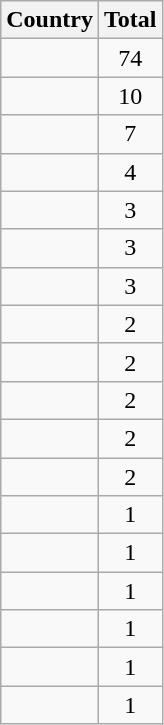<table class="sortable wikitable" style="text-align: center">
<tr>
<th>Country</th>
<th>Total</th>
</tr>
<tr>
<td align=left></td>
<td>74</td>
</tr>
<tr>
<td align=left></td>
<td>10</td>
</tr>
<tr>
<td align=left></td>
<td>7</td>
</tr>
<tr>
<td align=left></td>
<td>4</td>
</tr>
<tr>
<td align=left></td>
<td>3</td>
</tr>
<tr>
<td align=left></td>
<td>3</td>
</tr>
<tr>
<td align=left></td>
<td>3</td>
</tr>
<tr>
<td align=left></td>
<td>2</td>
</tr>
<tr>
<td align=left></td>
<td>2</td>
</tr>
<tr>
<td align=left></td>
<td>2</td>
</tr>
<tr>
<td align=left></td>
<td>2</td>
</tr>
<tr>
<td align=left></td>
<td>2</td>
</tr>
<tr>
<td align=left></td>
<td>1</td>
</tr>
<tr>
<td align=left></td>
<td>1</td>
</tr>
<tr>
<td align=left></td>
<td>1</td>
</tr>
<tr>
<td align=left></td>
<td>1</td>
</tr>
<tr>
<td align=left></td>
<td>1</td>
</tr>
<tr>
<td align=left></td>
<td>1</td>
</tr>
</table>
